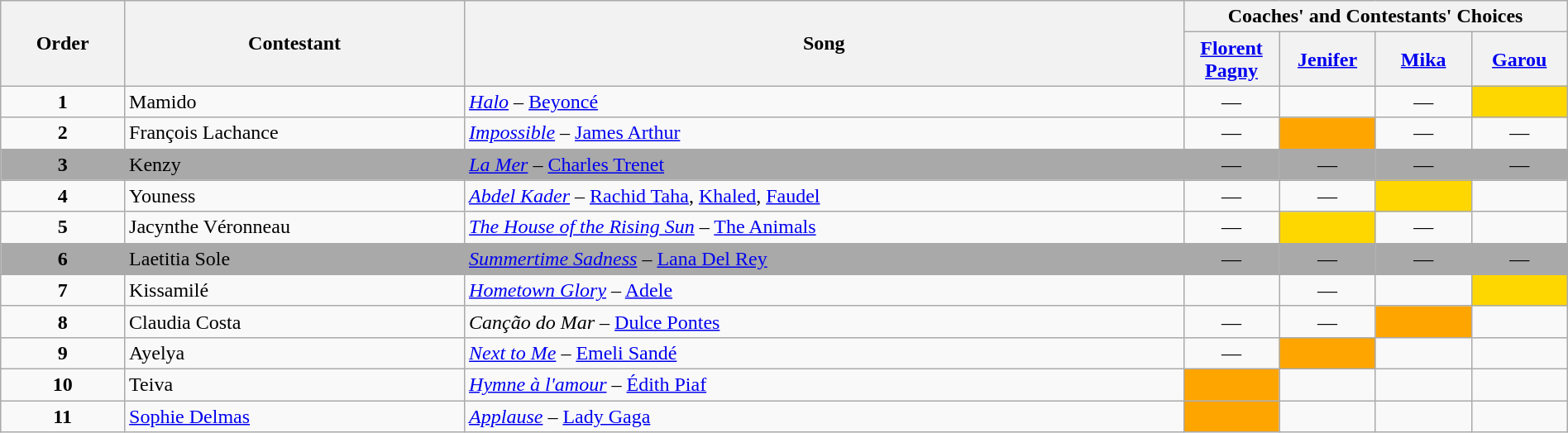<table class="wikitable" style="width:100%;">
<tr>
<th rowspan=2>Order</th>
<th rowspan=2>Contestant</th>
<th rowspan=2>Song</th>
<th colspan=4>Coaches' and Contestants' Choices</th>
</tr>
<tr>
<th width="70"><a href='#'>Florent Pagny</a></th>
<th width="70"><a href='#'>Jenifer</a></th>
<th width="70"><a href='#'>Mika</a></th>
<th width="70"><a href='#'>Garou</a></th>
</tr>
<tr>
<td style="text-align:center;"><strong>1</strong></td>
<td>Mamido</td>
<td><em><a href='#'>Halo</a></em> – <a href='#'>Beyoncé</a></td>
<td style="text-align:center;">—</td>
<td style="text-align:center;"></td>
<td style="text-align:center;">—</td>
<td style="background:gold;text-align:center;"></td>
</tr>
<tr>
<td style="text-align:center;"><strong>2</strong></td>
<td>François Lachance</td>
<td><em><a href='#'>Impossible</a></em> – <a href='#'>James Arthur</a></td>
<td style="text-align:center;">—</td>
<td style="background:orange;text-align:center;"></td>
<td style="text-align:center;">—</td>
<td style="text-align:center;">—</td>
</tr>
<tr style="background:darkgrey;">
<td style="text-align:center;"><strong>3</strong></td>
<td>Kenzy</td>
<td><em><a href='#'>La Mer</a></em> – <a href='#'>Charles Trenet</a></td>
<td style="text-align:center;">—</td>
<td style="text-align:center;">—</td>
<td style="text-align:center;">—</td>
<td style="text-align:center;">—</td>
</tr>
<tr>
<td style="text-align:center;"><strong>4</strong></td>
<td>Youness</td>
<td><em><a href='#'>Abdel Kader</a></em> – <a href='#'>Rachid Taha</a>, <a href='#'>Khaled</a>, <a href='#'>Faudel</a></td>
<td style="text-align:center;">—</td>
<td style="text-align:center;">—</td>
<td style="background:gold;text-align:center;"></td>
<td style="text-align:center;"></td>
</tr>
<tr>
<td style="text-align:center;"><strong>5</strong></td>
<td>Jacynthe Véronneau</td>
<td><em><a href='#'>The House of the Rising Sun</a></em> – <a href='#'>The Animals</a></td>
<td style="text-align:center;">—</td>
<td style="background:gold;text-align:center;"></td>
<td style="text-align:center;">—</td>
<td style="text-align:center;"></td>
</tr>
<tr style="background:darkgrey;">
<td style="text-align:center;"><strong>6</strong></td>
<td>Laetitia Sole</td>
<td><em><a href='#'>Summertime Sadness</a></em> – <a href='#'>Lana Del Rey</a></td>
<td style="text-align:center;">—</td>
<td style="text-align:center;">—</td>
<td style="text-align:center;">—</td>
<td style="text-align:center;">—</td>
</tr>
<tr>
<td style="text-align:center;"><strong>7</strong></td>
<td>Kissamilé</td>
<td><em><a href='#'>Hometown Glory</a></em> – <a href='#'>Adele</a></td>
<td style="text-align:center;"></td>
<td style="text-align:center;">—</td>
<td style="text-align:center;"></td>
<td style="background:gold;text-align:center;"></td>
</tr>
<tr>
<td style="text-align:center;"><strong>8</strong></td>
<td>Claudia Costa</td>
<td><em>Canção do Mar</em> – <a href='#'>Dulce Pontes</a></td>
<td style="text-align:center;">—</td>
<td style="text-align:center;">—</td>
<td style="background:orange;text-align:center;"></td>
<td></td>
</tr>
<tr>
<td style="text-align:center;"><strong>9</strong></td>
<td>Ayelya</td>
<td><em><a href='#'>Next to Me</a></em> – <a href='#'>Emeli Sandé</a></td>
<td style="text-align:center;">—</td>
<td style="background:orange;text-align:center;"></td>
<td></td>
<td></td>
</tr>
<tr>
<td style="text-align:center;"><strong>10</strong></td>
<td>Teiva</td>
<td><em><a href='#'>Hymne à l'amour</a></em> – <a href='#'>Édith Piaf</a></td>
<td style="background:orange;text-align:center;"></td>
<td></td>
<td></td>
<td></td>
</tr>
<tr>
<td style="text-align:center;"><strong>11</strong></td>
<td><a href='#'>Sophie Delmas</a></td>
<td><em><a href='#'>Applause</a></em> – <a href='#'>Lady Gaga</a></td>
<td style="background:orange;text-align:center;"></td>
<td></td>
<td></td>
<td></td>
</tr>
</table>
